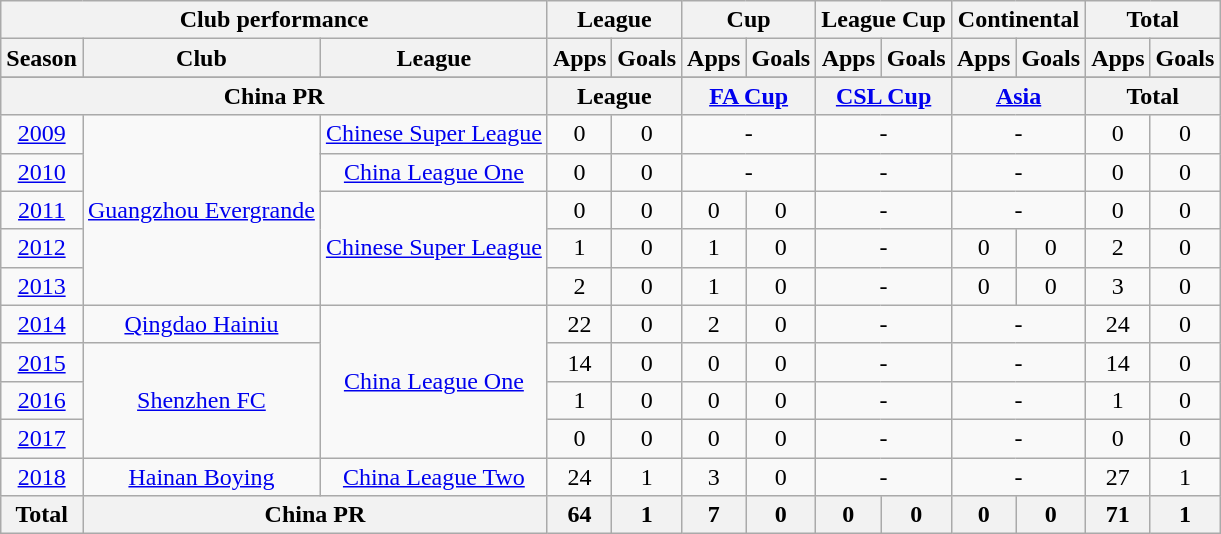<table class="wikitable" style="text-align:center">
<tr>
<th colspan=3>Club performance</th>
<th colspan=2>League</th>
<th colspan=2>Cup</th>
<th colspan=2>League Cup</th>
<th colspan=2>Continental</th>
<th colspan=2>Total</th>
</tr>
<tr>
<th>Season</th>
<th>Club</th>
<th>League</th>
<th>Apps</th>
<th>Goals</th>
<th>Apps</th>
<th>Goals</th>
<th>Apps</th>
<th>Goals</th>
<th>Apps</th>
<th>Goals</th>
<th>Apps</th>
<th>Goals</th>
</tr>
<tr>
</tr>
<tr>
<th colspan=3>China PR</th>
<th colspan=2>League</th>
<th colspan=2><a href='#'>FA Cup</a></th>
<th colspan=2><a href='#'>CSL Cup</a></th>
<th colspan=2><a href='#'>Asia</a></th>
<th colspan=2>Total</th>
</tr>
<tr>
<td><a href='#'>2009</a></td>
<td rowspan="5"><a href='#'>Guangzhou Evergrande</a></td>
<td><a href='#'>Chinese Super League</a></td>
<td>0</td>
<td>0</td>
<td colspan="2">-</td>
<td colspan="2">-</td>
<td colspan="2">-</td>
<td>0</td>
<td>0</td>
</tr>
<tr>
<td><a href='#'>2010</a></td>
<td><a href='#'>China League One</a></td>
<td>0</td>
<td>0</td>
<td colspan="2">-</td>
<td colspan="2">-</td>
<td colspan="2">-</td>
<td>0</td>
<td>0</td>
</tr>
<tr>
<td><a href='#'>2011</a></td>
<td rowspan="3"><a href='#'>Chinese Super League</a></td>
<td>0</td>
<td>0</td>
<td>0</td>
<td>0</td>
<td colspan="2">-</td>
<td colspan="2">-</td>
<td>0</td>
<td>0</td>
</tr>
<tr>
<td><a href='#'>2012</a></td>
<td>1</td>
<td>0</td>
<td>1</td>
<td>0</td>
<td colspan="2">-</td>
<td>0</td>
<td>0</td>
<td>2</td>
<td>0</td>
</tr>
<tr>
<td><a href='#'>2013</a></td>
<td>2</td>
<td>0</td>
<td>1</td>
<td>0</td>
<td colspan="2">-</td>
<td>0</td>
<td>0</td>
<td>3</td>
<td>0</td>
</tr>
<tr>
<td><a href='#'>2014</a></td>
<td><a href='#'>Qingdao Hainiu</a></td>
<td rowspan="4"><a href='#'>China League One</a></td>
<td>22</td>
<td>0</td>
<td>2</td>
<td>0</td>
<td colspan="2">-</td>
<td colspan="2">-</td>
<td>24</td>
<td>0</td>
</tr>
<tr>
<td><a href='#'>2015</a></td>
<td rowspan="3"><a href='#'>Shenzhen FC</a></td>
<td>14</td>
<td>0</td>
<td>0</td>
<td>0</td>
<td colspan="2">-</td>
<td colspan="2">-</td>
<td>14</td>
<td>0</td>
</tr>
<tr>
<td><a href='#'>2016</a></td>
<td>1</td>
<td>0</td>
<td>0</td>
<td>0</td>
<td colspan="2">-</td>
<td colspan="2">-</td>
<td>1</td>
<td>0</td>
</tr>
<tr>
<td><a href='#'>2017</a></td>
<td>0</td>
<td>0</td>
<td>0</td>
<td>0</td>
<td colspan="2">-</td>
<td colspan="2">-</td>
<td>0</td>
<td>0</td>
</tr>
<tr>
<td><a href='#'>2018</a></td>
<td rowspan="1"><a href='#'>Hainan Boying</a></td>
<td rowspan="1"><a href='#'>China League Two</a></td>
<td>24</td>
<td>1</td>
<td>3</td>
<td>0</td>
<td colspan="2">-</td>
<td colspan="2">-</td>
<td>27</td>
<td>1</td>
</tr>
<tr>
<th>Total</th>
<th colspan=2>China PR</th>
<th>64</th>
<th>1</th>
<th>7</th>
<th>0</th>
<th>0</th>
<th>0</th>
<th>0</th>
<th>0</th>
<th>71</th>
<th>1</th>
</tr>
</table>
